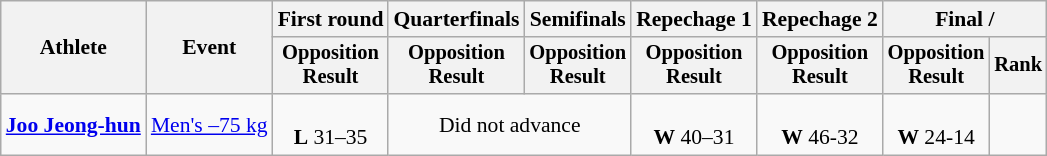<table class="wikitable" style="font-size:90%;">
<tr>
<th rowspan=2>Athlete</th>
<th rowspan=2>Event</th>
<th>First round</th>
<th>Quarterfinals</th>
<th>Semifinals</th>
<th>Repechage 1</th>
<th>Repechage 2</th>
<th colspan=2>Final / </th>
</tr>
<tr style="font-size:95%">
<th>Opposition<br>Result</th>
<th>Opposition<br>Result</th>
<th>Opposition<br>Result</th>
<th>Opposition<br>Result</th>
<th>Opposition<br>Result</th>
<th>Opposition<br>Result</th>
<th>Rank</th>
</tr>
<tr align=center>
<td align=left><strong><a href='#'>Joo Jeong-hun</a></strong></td>
<td align=left><a href='#'>Men's –75 kg</a></td>
<td><br> <strong>L</strong> 31–35</td>
<td colspan=2>Did not advance</td>
<td><br> <strong>W</strong> 40–31</td>
<td><br> <strong>W</strong> 46-32</td>
<td><br> <strong>W</strong> 24-14</td>
<td></td>
</tr>
</table>
